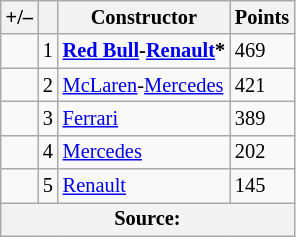<table class="wikitable" style="font-size: 85%;">
<tr>
<th scope="col">+/–</th>
<th scope="col"></th>
<th scope="col">Constructor</th>
<th scope="col">Points</th>
</tr>
<tr>
<td align="left"></td>
<td align="center">1</td>
<td> <strong><a href='#'>Red Bull</a>-<a href='#'>Renault</a>*</strong></td>
<td>469</td>
</tr>
<tr>
<td align="left"></td>
<td align="center">2</td>
<td> <a href='#'>McLaren</a>-<a href='#'>Mercedes</a></td>
<td>421</td>
</tr>
<tr>
<td align="left"></td>
<td align="center">3</td>
<td> <a href='#'>Ferrari</a></td>
<td>389</td>
</tr>
<tr>
<td align="left"></td>
<td align="center">4</td>
<td> <a href='#'>Mercedes</a></td>
<td>202</td>
</tr>
<tr>
<td align="left"></td>
<td align="center">5</td>
<td> <a href='#'>Renault</a></td>
<td>145</td>
</tr>
<tr>
<th colspan=4>Source:</th>
</tr>
</table>
